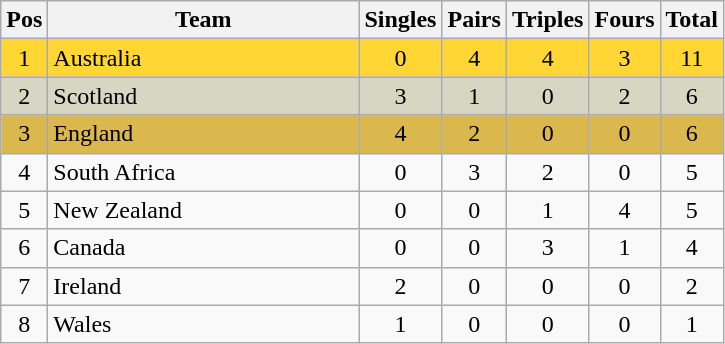<table class="wikitable" style="font-size: 100%">
<tr>
<th width=20>Pos</th>
<th width=200>Team</th>
<th width=20>Singles</th>
<th width=20>Pairs</th>
<th width=20>Triples</th>
<th width=20>Fours</th>
<th width=20>Total</th>
</tr>
<tr align=center style="background: #FFD633;">
<td>1</td>
<td align="left"> Australia</td>
<td>0</td>
<td>4</td>
<td>4</td>
<td>3</td>
<td>11</td>
</tr>
<tr align=center style="background: #D6D6C2;">
<td>2</td>
<td align="left"> Scotland</td>
<td>3</td>
<td>1</td>
<td>0</td>
<td>2</td>
<td>6</td>
</tr>
<tr align=center style="background: #DBB84D;">
<td>3</td>
<td align="left"> England</td>
<td>4</td>
<td>2</td>
<td>0</td>
<td>0</td>
<td>6</td>
</tr>
<tr align=center>
<td>4</td>
<td align="left"> South Africa</td>
<td>0</td>
<td>3</td>
<td>2</td>
<td>0</td>
<td>5</td>
</tr>
<tr align=center>
<td>5</td>
<td align="left"> New Zealand</td>
<td>0</td>
<td>0</td>
<td>1</td>
<td>4</td>
<td>5</td>
</tr>
<tr align=center>
<td>6</td>
<td align="left"> Canada</td>
<td>0</td>
<td>0</td>
<td>3</td>
<td>1</td>
<td>4</td>
</tr>
<tr align=center>
<td>7</td>
<td align="left"> Ireland</td>
<td>2</td>
<td>0</td>
<td>0</td>
<td>0</td>
<td>2</td>
</tr>
<tr align=center>
<td>8</td>
<td align="left"> Wales</td>
<td>1</td>
<td>0</td>
<td>0</td>
<td>0</td>
<td>1</td>
</tr>
</table>
